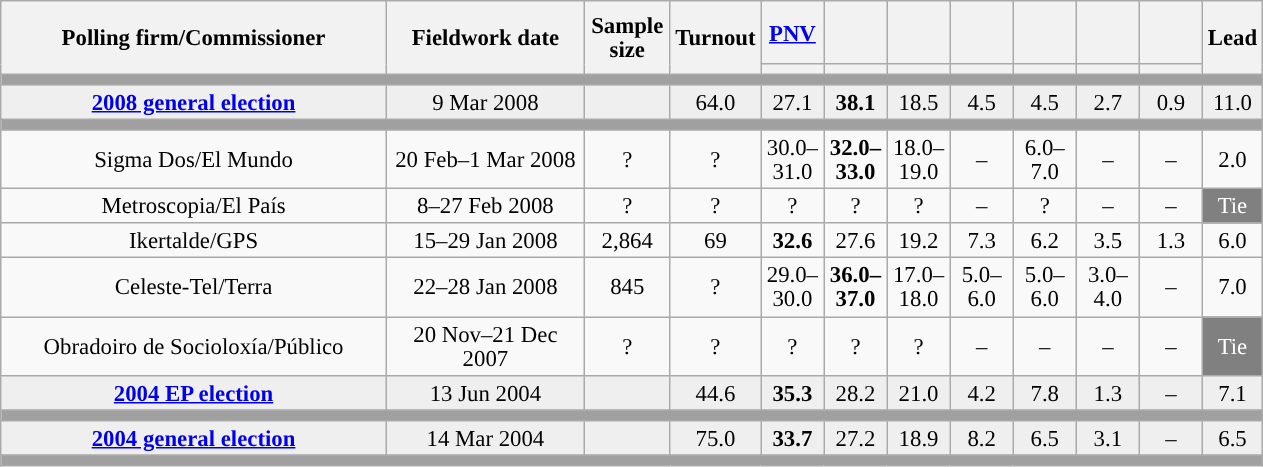<table class="wikitable collapsible collapsed" style="text-align:center; font-size:95%; line-height:16px;">
<tr style="height:42px;">
<th style="width:250px;" rowspan="2">Polling firm/Commissioner</th>
<th style="width:125px;" rowspan="2">Fieldwork date</th>
<th style="width:50px;" rowspan="2">Sample size</th>
<th style="width:45px;" rowspan="2">Turnout</th>
<th style="width:35px;"><a href='#'>PNV</a></th>
<th style="width:35px;"></th>
<th style="width:35px;"></th>
<th style="width:35px;"></th>
<th style="width:35px;"></th>
<th style="width:35px;"></th>
<th style="width:35px;"></th>
<th style="width:30px;" rowspan="2">Lead</th>
</tr>
<tr>
<th style="color:inherit;background:"></th>
<th style="color:inherit;background:"></th>
<th style="color:inherit;background:"></th>
<th style="color:inherit;background:"></th>
<th style="color:inherit;background:"></th>
<th style="color:inherit;background:"></th>
<th style="color:inherit;background:"></th>
</tr>
<tr>
<td colspan="12" style="background:#A0A0A0"></td>
</tr>
<tr style="background:#EFEFEF;">
<td><strong><a href='#'>2008 general election</a></strong></td>
<td>9 Mar 2008</td>
<td></td>
<td>64.0</td>
<td>27.1<br></td>
<td><strong>38.1</strong><br></td>
<td>18.5<br></td>
<td>4.5<br></td>
<td>4.5<br></td>
<td>2.7<br></td>
<td>0.9<br></td>
<td style="background:">11.0</td>
</tr>
<tr>
<td colspan="12" style="background:#A0A0A0"></td>
</tr>
<tr>
<td>Sigma Dos/El Mundo</td>
<td>20 Feb–1 Mar 2008</td>
<td>?</td>
<td>?</td>
<td>30.0–<br>31.0<br></td>
<td><strong>32.0–<br>33.0</strong><br></td>
<td>18.0–<br>19.0<br></td>
<td>–</td>
<td>6.0–<br>7.0<br></td>
<td>–</td>
<td>–</td>
<td style="background:">2.0</td>
</tr>
<tr>
<td>Metroscopia/El País</td>
<td>8–27 Feb 2008</td>
<td>?</td>
<td>?</td>
<td>?<br></td>
<td>?<br></td>
<td>?<br></td>
<td>–</td>
<td>?<br></td>
<td>–</td>
<td>–</td>
<td style="background:gray;color:white;">Tie</td>
</tr>
<tr>
<td>Ikertalde/GPS</td>
<td>15–29 Jan 2008</td>
<td>2,864</td>
<td>69</td>
<td><strong>32.6</strong><br></td>
<td>27.6<br></td>
<td>19.2<br></td>
<td>7.3<br></td>
<td>6.2<br></td>
<td>3.5<br></td>
<td>1.3<br></td>
<td style="background:">6.0</td>
</tr>
<tr>
<td>Celeste-Tel/Terra</td>
<td>22–28 Jan 2008</td>
<td>845</td>
<td>?</td>
<td>29.0–<br>30.0<br></td>
<td><strong>36.0–<br>37.0</strong><br></td>
<td>17.0–<br>18.0<br></td>
<td>5.0–<br>6.0<br></td>
<td>5.0–<br>6.0<br></td>
<td>3.0–<br>4.0<br></td>
<td>–</td>
<td style="background:">7.0</td>
</tr>
<tr>
<td>Obradoiro de Socioloxía/Público</td>
<td>20 Nov–21 Dec 2007</td>
<td>?</td>
<td>?</td>
<td>?<br></td>
<td>?<br></td>
<td>?<br></td>
<td>–</td>
<td>–</td>
<td>–</td>
<td>–</td>
<td style="background:gray;color:white;">Tie</td>
</tr>
<tr style="background:#EFEFEF;">
<td><strong><a href='#'>2004 EP election</a></strong></td>
<td>13 Jun 2004</td>
<td></td>
<td>44.6</td>
<td><strong>35.3</strong><br></td>
<td>28.2<br></td>
<td>21.0<br></td>
<td>4.2<br></td>
<td>7.8<br></td>
<td>1.3<br></td>
<td>–</td>
<td style="background:">7.1</td>
</tr>
<tr>
<td colspan="12" style="background:#A0A0A0"></td>
</tr>
<tr style="background:#EFEFEF;">
<td><strong><a href='#'>2004 general election</a></strong></td>
<td>14 Mar 2004</td>
<td></td>
<td>75.0</td>
<td><strong>33.7</strong><br></td>
<td>27.2<br></td>
<td>18.9<br></td>
<td>8.2<br></td>
<td>6.5<br></td>
<td>3.1<br></td>
<td>–</td>
<td style="background:">6.5</td>
</tr>
<tr>
<td colspan="12" style="background:#A0A0A0"></td>
</tr>
</table>
